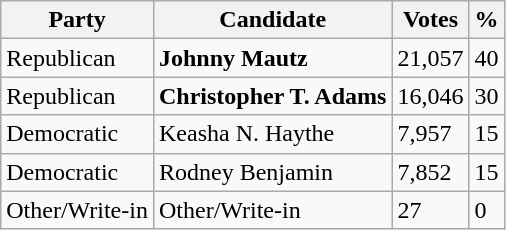<table class="wikitable">
<tr>
<th>Party</th>
<th>Candidate</th>
<th>Votes</th>
<th>%</th>
</tr>
<tr>
<td>Republican</td>
<td><strong>Johnny Mautz</strong></td>
<td>21,057</td>
<td>40</td>
</tr>
<tr>
<td>Republican</td>
<td><strong>Christopher T. Adams</strong></td>
<td>16,046</td>
<td>30</td>
</tr>
<tr>
<td>Democratic</td>
<td>Keasha N. Haythe</td>
<td>7,957</td>
<td>15</td>
</tr>
<tr>
<td>Democratic</td>
<td>Rodney Benjamin</td>
<td>7,852</td>
<td>15</td>
</tr>
<tr>
<td>Other/Write-in</td>
<td>Other/Write-in</td>
<td>27</td>
<td>0</td>
</tr>
</table>
